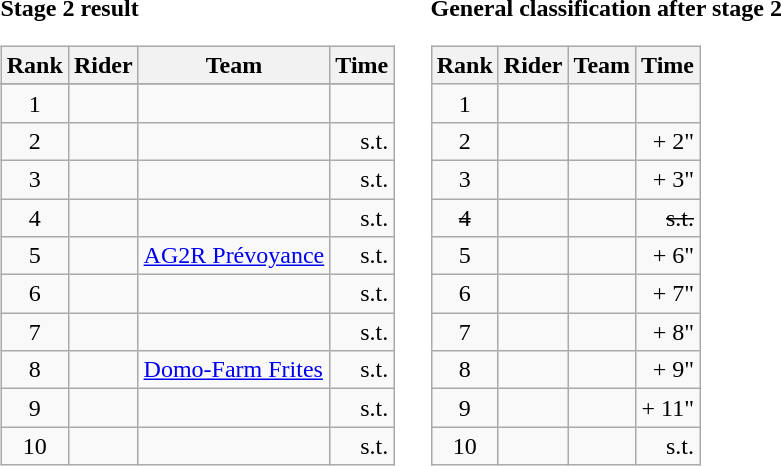<table>
<tr>
<td><strong>Stage 2 result</strong><br><table class="wikitable">
<tr>
<th scope="col">Rank</th>
<th scope="col">Rider</th>
<th scope="col">Team</th>
<th scope="col">Time</th>
</tr>
<tr>
</tr>
<tr>
<td style="text-align:center;">1</td>
<td></td>
<td></td>
<td align=right></td>
</tr>
<tr>
<td style="text-align:center;">2</td>
<td></td>
<td></td>
<td align=right>s.t.</td>
</tr>
<tr>
<td style="text-align:center;">3</td>
<td> </td>
<td></td>
<td align=right>s.t.</td>
</tr>
<tr>
<td style="text-align:center;">4</td>
<td></td>
<td></td>
<td align=right>s.t.</td>
</tr>
<tr>
<td style="text-align:center;">5</td>
<td></td>
<td><a href='#'>AG2R Prévoyance</a></td>
<td align=right>s.t.</td>
</tr>
<tr>
<td style="text-align:center;">6</td>
<td></td>
<td></td>
<td align=right>s.t.</td>
</tr>
<tr>
<td style="text-align:center;">7</td>
<td></td>
<td></td>
<td align=right>s.t.</td>
</tr>
<tr>
<td style="text-align:center;">8</td>
<td></td>
<td><a href='#'>Domo-Farm Frites</a></td>
<td align=right>s.t.</td>
</tr>
<tr>
<td style="text-align:center;">9</td>
<td></td>
<td></td>
<td align=right>s.t.</td>
</tr>
<tr>
<td style="text-align:center;">10</td>
<td></td>
<td></td>
<td align=right>s.t.</td>
</tr>
</table>
</td>
<td></td>
<td><strong>General classification after stage 2</strong><br><table class="wikitable">
<tr>
<th scope="col">Rank</th>
<th scope="col">Rider</th>
<th scope="col">Team</th>
<th scope="col">Time</th>
</tr>
<tr>
<td style="text-align:center;">1</td>
<td>  </td>
<td></td>
<td align=right></td>
</tr>
<tr>
<td style="text-align:center;">2</td>
<td> </td>
<td></td>
<td align=right>+ 2"</td>
</tr>
<tr>
<td style="text-align:center;">3</td>
<td></td>
<td></td>
<td align=right>+ 3"</td>
</tr>
<tr>
<td style="text-align:center;"><del>4</del></td>
<td><del></del></td>
<td><del></del></td>
<td align=right><del>s.t.</del></td>
</tr>
<tr>
<td style="text-align:center;">5</td>
<td></td>
<td></td>
<td align=right>+ 6"</td>
</tr>
<tr>
<td style="text-align:center;">6</td>
<td></td>
<td></td>
<td align=right>+ 7"</td>
</tr>
<tr>
<td style="text-align:center;">7</td>
<td></td>
<td></td>
<td align=right>+ 8"</td>
</tr>
<tr>
<td style="text-align:center;">8</td>
<td></td>
<td></td>
<td align=right>+ 9"</td>
</tr>
<tr>
<td style="text-align:center;">9</td>
<td></td>
<td></td>
<td align=right>+ 11"</td>
</tr>
<tr>
<td style="text-align:center;">10</td>
<td></td>
<td></td>
<td align=right>s.t.</td>
</tr>
</table>
</td>
</tr>
</table>
